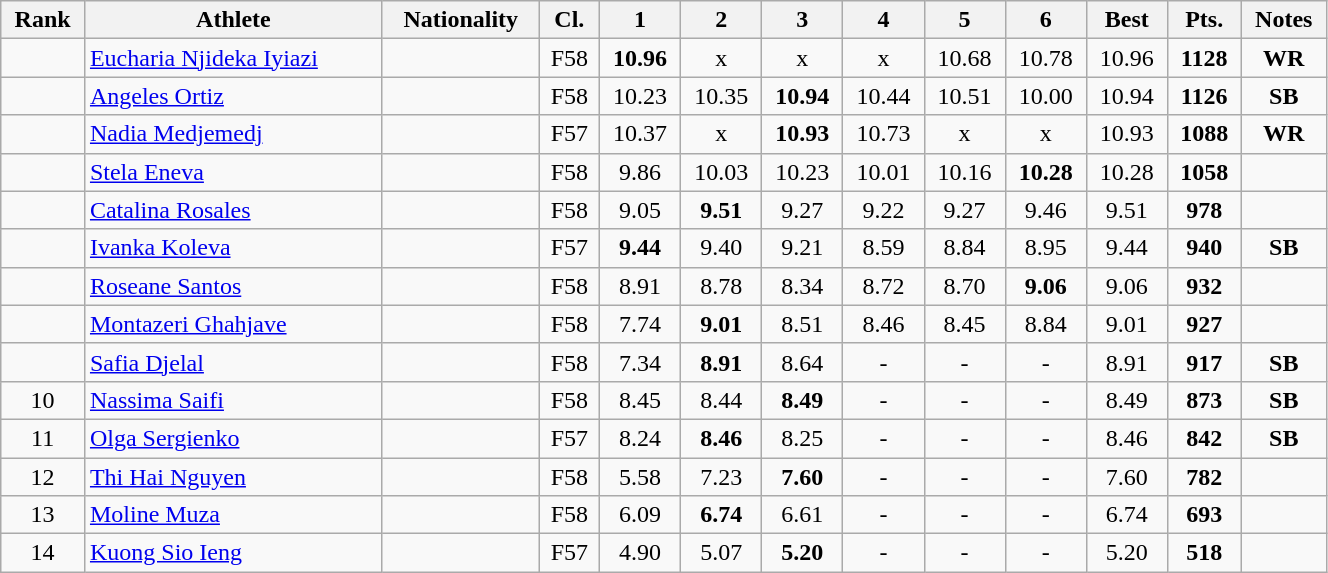<table class="wikitable sortable" style="text-align:center; width:70%;">
<tr>
<th>Rank</th>
<th>Athlete</th>
<th>Nationality</th>
<th>Cl.</th>
<th class="unsortable">1</th>
<th class="unsortable">2</th>
<th class="unsortable">3</th>
<th class="unsortable">4</th>
<th class="unsortable">5</th>
<th class="unsortable">6</th>
<th>Best</th>
<th>Pts.</th>
<th>Notes</th>
</tr>
<tr>
<td></td>
<td style="text-align:left;"><a href='#'>Eucharia Njideka Iyiazi</a></td>
<td style="text-align:left;"></td>
<td>F58</td>
<td><strong>10.96</strong></td>
<td>x</td>
<td>x</td>
<td>x</td>
<td>10.68</td>
<td>10.78</td>
<td>10.96</td>
<td><strong>1128</strong></td>
<td><strong>WR</strong></td>
</tr>
<tr>
<td></td>
<td style="text-align:left;"><a href='#'>Angeles Ortiz</a></td>
<td style="text-align:left;"></td>
<td>F58</td>
<td>10.23</td>
<td>10.35</td>
<td><strong>10.94</strong></td>
<td>10.44</td>
<td>10.51</td>
<td>10.00</td>
<td>10.94</td>
<td><strong>1126</strong></td>
<td><strong>SB</strong></td>
</tr>
<tr>
<td></td>
<td style="text-align:left;"><a href='#'>Nadia Medjemedj</a></td>
<td style="text-align:left;"></td>
<td>F57</td>
<td>10.37</td>
<td>x</td>
<td><strong>10.93</strong></td>
<td>10.73</td>
<td>x</td>
<td>x</td>
<td>10.93</td>
<td><strong>1088</strong></td>
<td><strong>WR</strong></td>
</tr>
<tr>
<td></td>
<td style="text-align:left;"><a href='#'>Stela Eneva</a></td>
<td style="text-align:left;"></td>
<td>F58</td>
<td>9.86</td>
<td>10.03</td>
<td>10.23</td>
<td>10.01</td>
<td>10.16</td>
<td><strong>10.28</strong></td>
<td>10.28</td>
<td><strong>1058</strong></td>
<td></td>
</tr>
<tr>
<td></td>
<td style="text-align:left;"><a href='#'>Catalina Rosales</a></td>
<td style="text-align:left;"></td>
<td>F58</td>
<td>9.05</td>
<td><strong>9.51</strong></td>
<td>9.27</td>
<td>9.22</td>
<td>9.27</td>
<td>9.46</td>
<td>9.51</td>
<td><strong>978</strong></td>
<td></td>
</tr>
<tr>
<td></td>
<td style="text-align:left;"><a href='#'>Ivanka Koleva</a></td>
<td style="text-align:left;"></td>
<td>F57</td>
<td><strong>9.44</strong></td>
<td>9.40</td>
<td>9.21</td>
<td>8.59</td>
<td>8.84</td>
<td>8.95</td>
<td>9.44</td>
<td><strong>940</strong></td>
<td><strong>SB</strong></td>
</tr>
<tr>
<td></td>
<td style="text-align:left;"><a href='#'>Roseane Santos</a></td>
<td style="text-align:left;"></td>
<td>F58</td>
<td>8.91</td>
<td>8.78</td>
<td>8.34</td>
<td>8.72</td>
<td>8.70</td>
<td><strong>9.06</strong></td>
<td>9.06</td>
<td><strong>932</strong></td>
<td></td>
</tr>
<tr>
<td></td>
<td style="text-align:left;"><a href='#'>Montazeri Ghahjave</a></td>
<td style="text-align:left;"></td>
<td>F58</td>
<td>7.74</td>
<td><strong>9.01</strong></td>
<td>8.51</td>
<td>8.46</td>
<td>8.45</td>
<td>8.84</td>
<td>9.01</td>
<td><strong>927</strong></td>
<td></td>
</tr>
<tr>
<td></td>
<td style="text-align:left;"><a href='#'>Safia Djelal</a></td>
<td style="text-align:left;"></td>
<td>F58</td>
<td>7.34</td>
<td><strong>8.91</strong></td>
<td>8.64</td>
<td>-</td>
<td>-</td>
<td>-</td>
<td>8.91</td>
<td><strong>917</strong></td>
<td><strong>SB</strong></td>
</tr>
<tr>
<td>10</td>
<td style="text-align:left;"><a href='#'>Nassima Saifi</a></td>
<td style="text-align:left;"></td>
<td>F58</td>
<td>8.45</td>
<td>8.44</td>
<td><strong>8.49</strong></td>
<td>-</td>
<td>-</td>
<td>-</td>
<td>8.49</td>
<td><strong>873</strong></td>
<td><strong>SB</strong></td>
</tr>
<tr>
<td>11</td>
<td style="text-align:left;"><a href='#'>Olga Sergienko</a></td>
<td style="text-align:left;"></td>
<td>F57</td>
<td>8.24</td>
<td><strong>8.46</strong></td>
<td>8.25</td>
<td>-</td>
<td>-</td>
<td>-</td>
<td>8.46</td>
<td><strong>842</strong></td>
<td><strong>SB</strong></td>
</tr>
<tr>
<td>12</td>
<td style="text-align:left;"><a href='#'>Thi Hai Nguyen</a></td>
<td style="text-align:left;"></td>
<td>F58</td>
<td>5.58</td>
<td>7.23</td>
<td><strong>7.60</strong></td>
<td>-</td>
<td>-</td>
<td>-</td>
<td>7.60</td>
<td><strong>782</strong></td>
<td></td>
</tr>
<tr>
<td>13</td>
<td style="text-align:left;"><a href='#'>Moline Muza</a></td>
<td style="text-align:left;"></td>
<td>F58</td>
<td>6.09</td>
<td><strong>6.74</strong></td>
<td>6.61</td>
<td>-</td>
<td>-</td>
<td>-</td>
<td>6.74</td>
<td><strong>693</strong></td>
<td></td>
</tr>
<tr>
<td>14</td>
<td style="text-align:left;"><a href='#'>Kuong Sio Ieng</a></td>
<td style="text-align:left;"></td>
<td>F57</td>
<td>4.90</td>
<td>5.07</td>
<td><strong>5.20</strong></td>
<td>-</td>
<td>-</td>
<td>-</td>
<td>5.20</td>
<td><strong>518</strong></td>
<td></td>
</tr>
</table>
